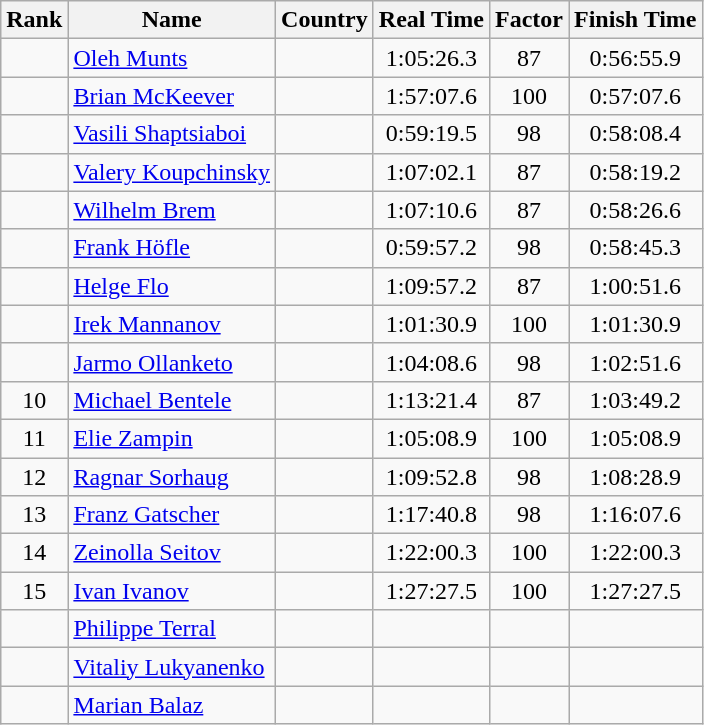<table class="wikitable sortable" style="text-align:center">
<tr>
<th>Rank</th>
<th>Name</th>
<th>Country</th>
<th>Real Time</th>
<th>Factor</th>
<th>Finish Time</th>
</tr>
<tr>
<td></td>
<td align=left><a href='#'>Oleh Munts</a></td>
<td align=left></td>
<td>1:05:26.3</td>
<td>87</td>
<td>0:56:55.9</td>
</tr>
<tr>
<td></td>
<td align=left><a href='#'>Brian McKeever</a></td>
<td align=left></td>
<td>1:57:07.6</td>
<td>100</td>
<td>0:57:07.6</td>
</tr>
<tr>
<td></td>
<td align=left><a href='#'>Vasili Shaptsiaboi</a></td>
<td align=left></td>
<td>0:59:19.5</td>
<td>98</td>
<td>0:58:08.4</td>
</tr>
<tr>
<td></td>
<td align=left><a href='#'>Valery Koupchinsky</a></td>
<td align=left></td>
<td>1:07:02.1</td>
<td>87</td>
<td>0:58:19.2</td>
</tr>
<tr>
<td></td>
<td align=left><a href='#'>Wilhelm Brem</a></td>
<td align=left></td>
<td>1:07:10.6</td>
<td>87</td>
<td>0:58:26.6</td>
</tr>
<tr>
<td></td>
<td align=left><a href='#'>Frank Höfle</a></td>
<td align=left></td>
<td>0:59:57.2</td>
<td>98</td>
<td>0:58:45.3</td>
</tr>
<tr>
<td></td>
<td align=left><a href='#'>Helge Flo</a></td>
<td align=left></td>
<td>1:09:57.2</td>
<td>87</td>
<td>1:00:51.6</td>
</tr>
<tr>
<td></td>
<td align=left><a href='#'>Irek Mannanov</a></td>
<td align=left></td>
<td>1:01:30.9</td>
<td>100</td>
<td>1:01:30.9</td>
</tr>
<tr>
<td></td>
<td align=left><a href='#'>Jarmo Ollanketo</a></td>
<td align=left></td>
<td>1:04:08.6</td>
<td>98</td>
<td>1:02:51.6</td>
</tr>
<tr>
<td>10</td>
<td align=left><a href='#'>Michael Bentele</a></td>
<td align=left></td>
<td>1:13:21.4</td>
<td>87</td>
<td>1:03:49.2</td>
</tr>
<tr>
<td>11</td>
<td align=left><a href='#'>Elie Zampin</a></td>
<td align=left></td>
<td>1:05:08.9</td>
<td>100</td>
<td>1:05:08.9</td>
</tr>
<tr>
<td>12</td>
<td align=left><a href='#'>Ragnar Sorhaug</a></td>
<td align=left></td>
<td>1:09:52.8</td>
<td>98</td>
<td>1:08:28.9</td>
</tr>
<tr>
<td>13</td>
<td align=left><a href='#'>Franz Gatscher</a></td>
<td align=left></td>
<td>1:17:40.8</td>
<td>98</td>
<td>1:16:07.6</td>
</tr>
<tr>
<td>14</td>
<td align=left><a href='#'>Zeinolla Seitov</a></td>
<td align=left></td>
<td>1:22:00.3</td>
<td>100</td>
<td>1:22:00.3</td>
</tr>
<tr>
<td>15</td>
<td align=left><a href='#'>Ivan Ivanov</a></td>
<td align=left></td>
<td>1:27:27.5</td>
<td>100</td>
<td>1:27:27.5</td>
</tr>
<tr>
<td></td>
<td align=left><a href='#'>Philippe Terral</a></td>
<td align=left></td>
<td></td>
<td></td>
<td></td>
</tr>
<tr>
<td></td>
<td align=left><a href='#'>Vitaliy Lukyanenko</a></td>
<td align=left></td>
<td></td>
<td></td>
<td></td>
</tr>
<tr>
<td></td>
<td align=left><a href='#'>Marian Balaz</a></td>
<td align=left></td>
<td></td>
<td></td>
<td></td>
</tr>
</table>
